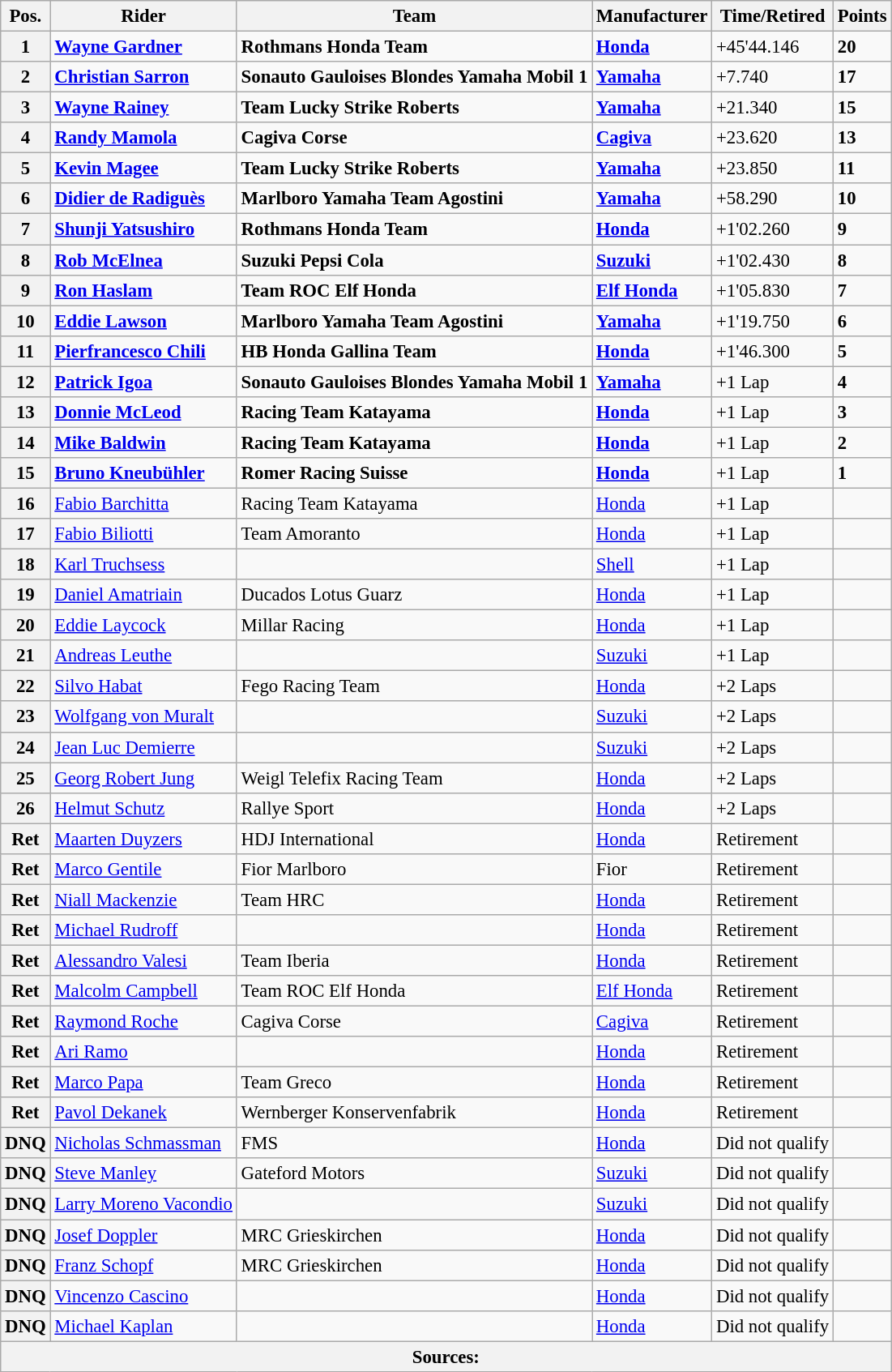<table class="wikitable" style="font-size: 95%;">
<tr>
<th>Pos.</th>
<th>Rider</th>
<th>Team</th>
<th>Manufacturer</th>
<th>Time/Retired</th>
<th>Points</th>
</tr>
<tr>
<th>1</th>
<td> <strong><a href='#'>Wayne Gardner</a></strong></td>
<td><strong>Rothmans Honda Team</strong></td>
<td><strong><a href='#'>Honda</a></strong></td>
<td>+45'44.146</td>
<td><strong>20</strong></td>
</tr>
<tr>
<th>2</th>
<td> <strong><a href='#'>Christian Sarron</a></strong></td>
<td><strong>Sonauto Gauloises Blondes Yamaha Mobil 1</strong></td>
<td><strong><a href='#'>Yamaha</a></strong></td>
<td>+7.740</td>
<td><strong>17</strong></td>
</tr>
<tr>
<th>3</th>
<td> <strong><a href='#'>Wayne Rainey</a></strong></td>
<td><strong>Team Lucky Strike Roberts</strong></td>
<td><strong><a href='#'>Yamaha</a></strong></td>
<td>+21.340</td>
<td><strong>15</strong></td>
</tr>
<tr>
<th>4</th>
<td> <strong><a href='#'>Randy Mamola</a></strong></td>
<td><strong>Cagiva Corse</strong></td>
<td><strong><a href='#'>Cagiva</a></strong></td>
<td>+23.620</td>
<td><strong>13</strong></td>
</tr>
<tr>
<th>5</th>
<td> <strong><a href='#'>Kevin Magee</a></strong></td>
<td><strong>Team Lucky Strike Roberts</strong></td>
<td><strong><a href='#'>Yamaha</a></strong></td>
<td>+23.850</td>
<td><strong>11</strong></td>
</tr>
<tr>
<th>6</th>
<td> <strong><a href='#'>Didier de Radiguès</a></strong></td>
<td><strong>Marlboro Yamaha Team Agostini</strong></td>
<td><strong><a href='#'>Yamaha</a></strong></td>
<td>+58.290</td>
<td><strong>10</strong></td>
</tr>
<tr>
<th>7</th>
<td> <strong><a href='#'>Shunji Yatsushiro</a></strong></td>
<td><strong>Rothmans Honda Team</strong></td>
<td><strong><a href='#'>Honda</a></strong></td>
<td>+1'02.260</td>
<td><strong>9</strong></td>
</tr>
<tr>
<th>8</th>
<td> <strong><a href='#'>Rob McElnea</a></strong></td>
<td><strong>Suzuki Pepsi Cola</strong></td>
<td><strong><a href='#'>Suzuki</a></strong></td>
<td>+1'02.430</td>
<td><strong>8</strong></td>
</tr>
<tr>
<th>9</th>
<td> <strong><a href='#'>Ron Haslam</a></strong></td>
<td><strong>Team ROC Elf Honda</strong></td>
<td><strong><a href='#'>Elf Honda</a></strong></td>
<td>+1'05.830</td>
<td><strong>7</strong></td>
</tr>
<tr>
<th>10</th>
<td> <strong><a href='#'>Eddie Lawson</a></strong></td>
<td><strong>Marlboro Yamaha Team Agostini</strong></td>
<td><strong><a href='#'>Yamaha</a></strong></td>
<td>+1'19.750</td>
<td><strong>6</strong></td>
</tr>
<tr>
<th>11</th>
<td> <strong><a href='#'>Pierfrancesco Chili</a></strong></td>
<td><strong>HB Honda Gallina Team</strong></td>
<td><strong><a href='#'>Honda</a></strong></td>
<td>+1'46.300</td>
<td><strong>5</strong></td>
</tr>
<tr>
<th>12</th>
<td> <strong><a href='#'>Patrick Igoa</a></strong></td>
<td><strong>Sonauto Gauloises Blondes Yamaha Mobil 1</strong></td>
<td><strong><a href='#'>Yamaha</a></strong></td>
<td>+1 Lap</td>
<td><strong>4</strong></td>
</tr>
<tr>
<th>13</th>
<td> <strong><a href='#'>Donnie McLeod</a></strong></td>
<td><strong>Racing Team Katayama</strong></td>
<td><strong><a href='#'>Honda</a></strong></td>
<td>+1 Lap</td>
<td><strong>3</strong></td>
</tr>
<tr>
<th>14</th>
<td> <strong><a href='#'>Mike Baldwin</a></strong></td>
<td><strong>Racing Team Katayama</strong></td>
<td><strong><a href='#'>Honda</a></strong></td>
<td>+1 Lap</td>
<td><strong>2</strong></td>
</tr>
<tr>
<th>15</th>
<td> <strong><a href='#'>Bruno Kneubühler</a></strong></td>
<td><strong>Romer Racing Suisse</strong></td>
<td><strong><a href='#'>Honda</a></strong></td>
<td>+1 Lap</td>
<td><strong>1</strong></td>
</tr>
<tr>
<th>16</th>
<td> <a href='#'>Fabio Barchitta</a></td>
<td>Racing Team Katayama</td>
<td><a href='#'>Honda</a></td>
<td>+1 Lap</td>
<td></td>
</tr>
<tr>
<th>17</th>
<td> <a href='#'>Fabio Biliotti</a></td>
<td>Team Amoranto</td>
<td><a href='#'>Honda</a></td>
<td>+1 Lap</td>
<td></td>
</tr>
<tr>
<th>18</th>
<td> <a href='#'>Karl Truchsess</a></td>
<td></td>
<td><a href='#'>Shell</a></td>
<td>+1 Lap</td>
<td></td>
</tr>
<tr>
<th>19</th>
<td> <a href='#'>Daniel Amatriain</a></td>
<td>Ducados Lotus Guarz</td>
<td><a href='#'>Honda</a></td>
<td>+1 Lap</td>
<td></td>
</tr>
<tr>
<th>20</th>
<td> <a href='#'>Eddie Laycock</a></td>
<td>Millar Racing</td>
<td><a href='#'>Honda</a></td>
<td>+1 Lap</td>
<td></td>
</tr>
<tr>
<th>21</th>
<td> <a href='#'>Andreas Leuthe</a></td>
<td></td>
<td><a href='#'>Suzuki</a></td>
<td>+1 Lap</td>
<td></td>
</tr>
<tr>
<th>22</th>
<td> <a href='#'>Silvo Habat</a></td>
<td>Fego Racing Team</td>
<td><a href='#'>Honda</a></td>
<td>+2 Laps</td>
<td></td>
</tr>
<tr>
<th>23</th>
<td> <a href='#'>Wolfgang von Muralt</a></td>
<td></td>
<td><a href='#'>Suzuki</a></td>
<td>+2 Laps</td>
<td></td>
</tr>
<tr>
<th>24</th>
<td> <a href='#'>Jean Luc Demierre</a></td>
<td></td>
<td><a href='#'>Suzuki</a></td>
<td>+2 Laps</td>
<td></td>
</tr>
<tr>
<th>25</th>
<td> <a href='#'>Georg Robert Jung</a></td>
<td>Weigl Telefix Racing Team</td>
<td><a href='#'>Honda</a></td>
<td>+2 Laps</td>
<td></td>
</tr>
<tr>
<th>26</th>
<td> <a href='#'>Helmut Schutz</a></td>
<td>Rallye Sport</td>
<td><a href='#'>Honda</a></td>
<td>+2 Laps</td>
<td></td>
</tr>
<tr>
<th>Ret</th>
<td> <a href='#'>Maarten Duyzers</a></td>
<td>HDJ International</td>
<td><a href='#'>Honda</a></td>
<td>Retirement</td>
<td></td>
</tr>
<tr>
<th>Ret</th>
<td> <a href='#'>Marco Gentile</a></td>
<td>Fior Marlboro</td>
<td>Fior</td>
<td>Retirement</td>
<td></td>
</tr>
<tr>
<th>Ret</th>
<td> <a href='#'>Niall Mackenzie</a></td>
<td>Team HRC</td>
<td><a href='#'>Honda</a></td>
<td>Retirement</td>
<td></td>
</tr>
<tr>
<th>Ret</th>
<td> <a href='#'>Michael Rudroff</a></td>
<td></td>
<td><a href='#'>Honda</a></td>
<td>Retirement</td>
<td></td>
</tr>
<tr>
<th>Ret</th>
<td> <a href='#'>Alessandro Valesi</a></td>
<td>Team Iberia</td>
<td><a href='#'>Honda</a></td>
<td>Retirement</td>
<td></td>
</tr>
<tr>
<th>Ret</th>
<td> <a href='#'>Malcolm Campbell</a></td>
<td>Team ROC Elf Honda</td>
<td><a href='#'>Elf Honda</a></td>
<td>Retirement</td>
<td></td>
</tr>
<tr>
<th>Ret</th>
<td> <a href='#'>Raymond Roche</a></td>
<td>Cagiva Corse</td>
<td><a href='#'>Cagiva</a></td>
<td>Retirement</td>
<td></td>
</tr>
<tr>
<th>Ret</th>
<td> <a href='#'>Ari Ramo</a></td>
<td></td>
<td><a href='#'>Honda</a></td>
<td>Retirement</td>
<td></td>
</tr>
<tr>
<th>Ret</th>
<td> <a href='#'>Marco Papa</a></td>
<td>Team Greco</td>
<td><a href='#'>Honda</a></td>
<td>Retirement</td>
<td></td>
</tr>
<tr>
<th>Ret</th>
<td> <a href='#'>Pavol Dekanek</a></td>
<td>Wernberger Konservenfabrik</td>
<td><a href='#'>Honda</a></td>
<td>Retirement</td>
<td></td>
</tr>
<tr>
<th>DNQ</th>
<td> <a href='#'>Nicholas Schmassman</a></td>
<td>FMS</td>
<td><a href='#'>Honda</a></td>
<td>Did not qualify</td>
<td></td>
</tr>
<tr>
<th>DNQ</th>
<td> <a href='#'>Steve Manley</a></td>
<td>Gateford Motors</td>
<td><a href='#'>Suzuki</a></td>
<td>Did not qualify</td>
<td></td>
</tr>
<tr>
<th>DNQ</th>
<td> <a href='#'>Larry Moreno Vacondio</a></td>
<td></td>
<td><a href='#'>Suzuki</a></td>
<td>Did not qualify</td>
<td></td>
</tr>
<tr>
<th>DNQ</th>
<td> <a href='#'>Josef Doppler</a></td>
<td>MRC Grieskirchen</td>
<td><a href='#'>Honda</a></td>
<td>Did not qualify</td>
<td></td>
</tr>
<tr>
<th>DNQ</th>
<td> <a href='#'>Franz Schopf</a></td>
<td>MRC Grieskirchen</td>
<td><a href='#'>Honda</a></td>
<td>Did not qualify</td>
<td></td>
</tr>
<tr>
<th>DNQ</th>
<td> <a href='#'>Vincenzo Cascino</a></td>
<td></td>
<td><a href='#'>Honda</a></td>
<td>Did not qualify</td>
<td></td>
</tr>
<tr>
<th>DNQ</th>
<td> <a href='#'>Michael Kaplan</a></td>
<td></td>
<td><a href='#'>Honda</a></td>
<td>Did not qualify</td>
<td></td>
</tr>
<tr>
<th colspan=8>Sources:</th>
</tr>
</table>
